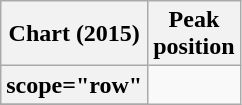<table class="wikitable plainrowheaders">
<tr>
<th>Chart (2015)</th>
<th>Peak<br>position</th>
</tr>
<tr>
<th>scope="row"</th>
</tr>
<tr>
</tr>
</table>
